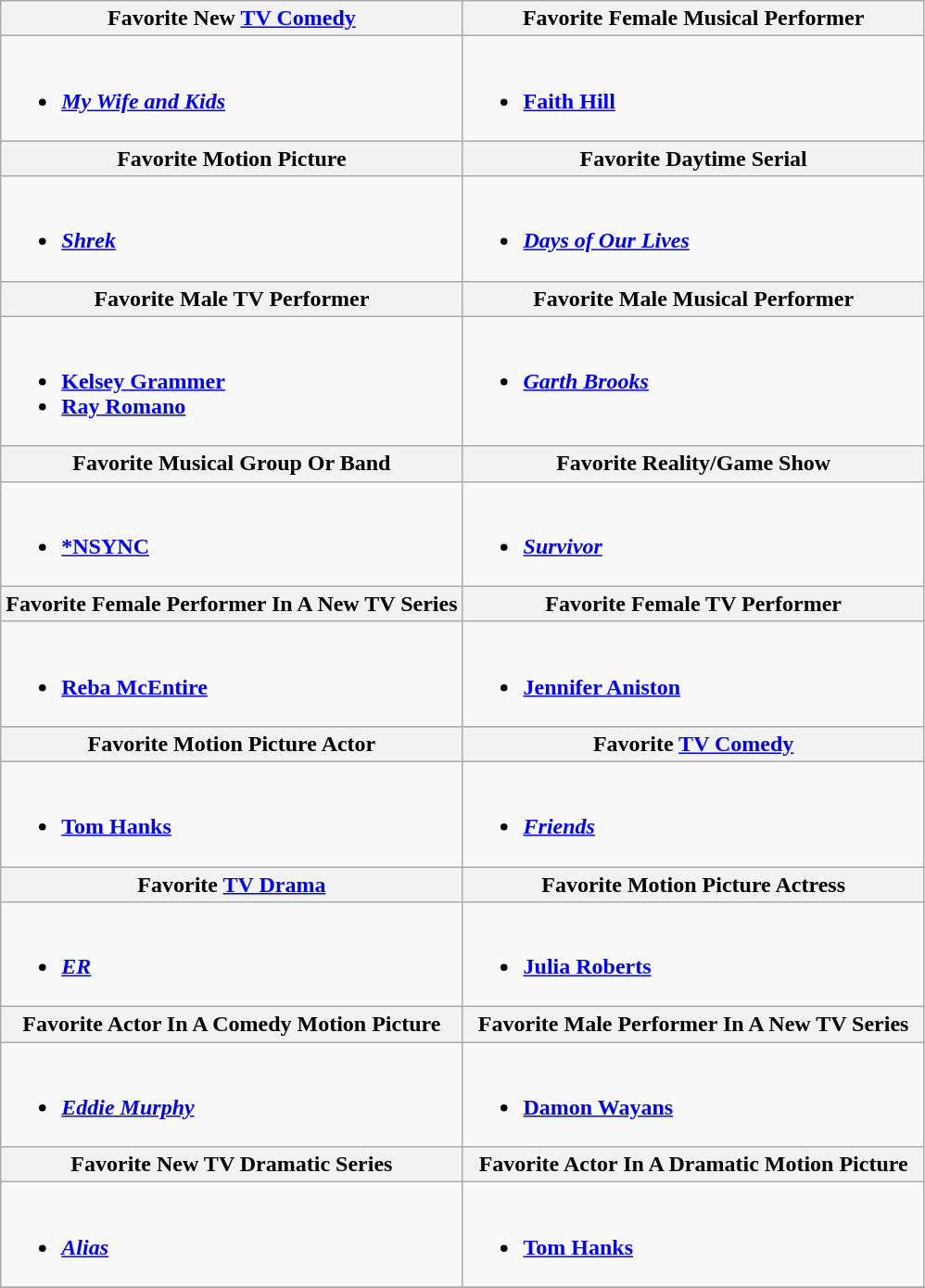<table class="wikitable">
<tr>
<th width="50%">Favorite New <a href='#'>TV Comedy</a></th>
<th width="50%">Favorite Female Musical Performer</th>
</tr>
<tr>
<td valign="top"><br><ul><li><strong><em><a href='#'>My Wife and Kids</a></em></strong></li></ul></td>
<td valign="top"><br><ul><li><strong><a href='#'>Faith Hill</a></strong></li></ul></td>
</tr>
<tr>
<th>Favorite Motion Picture</th>
<th>Favorite Daytime Serial</th>
</tr>
<tr>
<td valign="top"><br><ul><li><strong><em><a href='#'>Shrek</a></em></strong></li></ul></td>
<td valign="top"><br><ul><li><strong><em><a href='#'>Days of Our Lives</a></em></strong></li></ul></td>
</tr>
<tr>
<th>Favorite Male TV Performer</th>
<th>Favorite Male Musical Performer</th>
</tr>
<tr>
<td valign="top"><br><ul><li><strong><a href='#'>Kelsey Grammer</a></strong></li><li><strong><a href='#'>Ray Romano</a></strong></li></ul></td>
<td valign="top"><br><ul><li><strong><em><a href='#'>Garth Brooks</a></em></strong></li></ul></td>
</tr>
<tr>
<th>Favorite Musical Group Or Band</th>
<th>Favorite Reality/Game Show</th>
</tr>
<tr>
<td valign="top"><br><ul><li><strong><a href='#'>*NSYNC</a></strong></li></ul></td>
<td valign="top"><br><ul><li><strong><a href='#'><em>Survivor</em></a></strong></li></ul></td>
</tr>
<tr>
<th>Favorite Female Performer In A New TV Series</th>
<th>Favorite Female TV Performer</th>
</tr>
<tr>
<td valign="top"><br><ul><li><strong><a href='#'>Reba McEntire</a></strong></li></ul></td>
<td valign="top"><br><ul><li><strong><a href='#'>Jennifer Aniston</a></strong></li></ul></td>
</tr>
<tr>
<th>Favorite Motion Picture Actor</th>
<th>Favorite <a href='#'>TV Comedy</a></th>
</tr>
<tr>
<td valign="top"><br><ul><li><strong><a href='#'>Tom Hanks</a></strong></li></ul></td>
<td valign="top"><br><ul><li><strong><em><a href='#'>Friends</a></em></strong></li></ul></td>
</tr>
<tr>
<th>Favorite <a href='#'>TV Drama</a></th>
<th>Favorite Motion Picture Actress</th>
</tr>
<tr>
<td valign="top"><br><ul><li><strong><em><a href='#'>ER</a></em></strong></li></ul></td>
<td valign="top"><br><ul><li><strong><a href='#'>Julia Roberts</a></strong></li></ul></td>
</tr>
<tr>
<th>Favorite Actor In A Comedy Motion Picture</th>
<th>Favorite Male Performer In A New TV Series</th>
</tr>
<tr>
<td valign="top"><br><ul><li><strong><em><a href='#'>Eddie Murphy</a></em></strong></li></ul></td>
<td valign="top"><br><ul><li><strong><a href='#'>Damon Wayans</a></strong></li></ul></td>
</tr>
<tr>
<th>Favorite New TV Dramatic Series</th>
<th>Favorite Actor In A Dramatic Motion Picture</th>
</tr>
<tr>
<td valign="top"><br><ul><li><strong><em><a href='#'>Alias</a></em></strong></li></ul></td>
<td valign="top"><br><ul><li><strong><a href='#'>Tom Hanks</a></strong></li></ul></td>
</tr>
<tr>
</tr>
</table>
